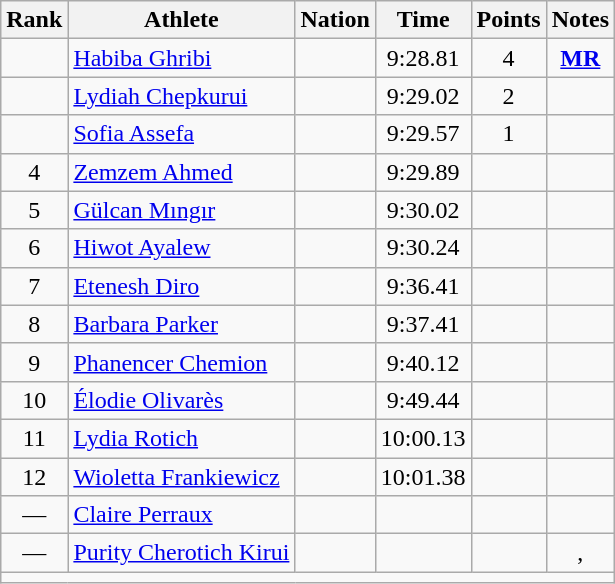<table class="wikitable mw-datatable sortable" style="text-align:center;">
<tr>
<th>Rank</th>
<th>Athlete</th>
<th>Nation</th>
<th>Time</th>
<th>Points</th>
<th>Notes</th>
</tr>
<tr>
<td></td>
<td align=left><a href='#'>Habiba Ghribi</a></td>
<td align=left></td>
<td>9:28.81</td>
<td>4</td>
<td><strong><a href='#'>MR</a></strong></td>
</tr>
<tr>
<td></td>
<td align=left><a href='#'>Lydiah Chepkurui</a></td>
<td align=left></td>
<td>9:29.02</td>
<td>2</td>
<td></td>
</tr>
<tr>
<td></td>
<td align=left><a href='#'>Sofia Assefa</a></td>
<td align=left></td>
<td>9:29.57</td>
<td>1</td>
<td></td>
</tr>
<tr>
<td>4</td>
<td align=left><a href='#'>Zemzem Ahmed</a></td>
<td align=left></td>
<td>9:29.89</td>
<td></td>
<td></td>
</tr>
<tr>
<td>5</td>
<td align=left><a href='#'>Gülcan Mıngır</a></td>
<td align=left></td>
<td>9:30.02</td>
<td></td>
<td></td>
</tr>
<tr>
<td>6</td>
<td align=left><a href='#'>Hiwot Ayalew</a></td>
<td align=left></td>
<td>9:30.24</td>
<td></td>
<td></td>
</tr>
<tr>
<td>7</td>
<td align=left><a href='#'>Etenesh Diro</a></td>
<td align=left></td>
<td>9:36.41</td>
<td></td>
<td></td>
</tr>
<tr>
<td>8</td>
<td align=left><a href='#'>Barbara Parker</a></td>
<td align=left></td>
<td>9:37.41</td>
<td></td>
<td></td>
</tr>
<tr>
<td>9</td>
<td align=left><a href='#'>Phanencer Chemion</a></td>
<td align=left></td>
<td>9:40.12</td>
<td></td>
<td></td>
</tr>
<tr>
<td>10</td>
<td align=left><a href='#'>Élodie Olivarès</a></td>
<td align=left></td>
<td>9:49.44</td>
<td></td>
<td></td>
</tr>
<tr>
<td>11</td>
<td align=left><a href='#'>Lydia Rotich</a></td>
<td align=left></td>
<td>10:00.13</td>
<td></td>
<td></td>
</tr>
<tr>
<td>12</td>
<td align=left><a href='#'>Wioletta Frankiewicz</a></td>
<td align=left></td>
<td>10:01.38</td>
<td></td>
<td></td>
</tr>
<tr>
<td>—</td>
<td align=left><a href='#'>Claire Perraux</a></td>
<td align=left></td>
<td></td>
<td></td>
<td></td>
</tr>
<tr>
<td>—</td>
<td align=left><a href='#'>Purity Cherotich Kirui</a></td>
<td align=left></td>
<td></td>
<td></td>
<td>, </td>
</tr>
<tr class="sortbottom">
<td colspan=6></td>
</tr>
</table>
